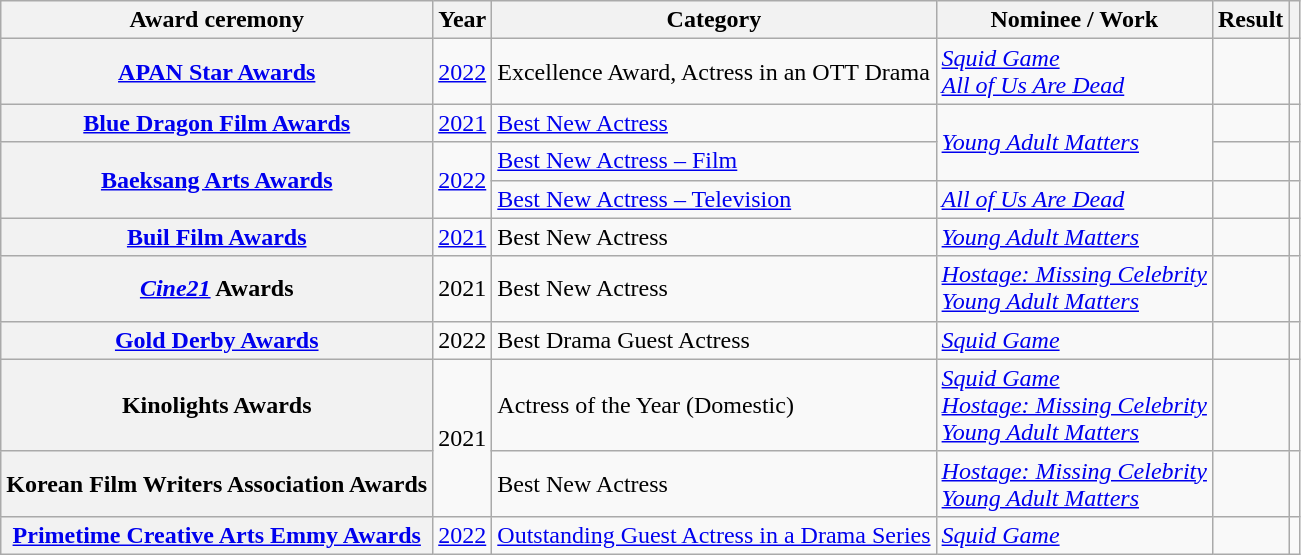<table class="wikitable plainrowheaders sortable">
<tr>
<th scope="col">Award ceremony</th>
<th scope="col">Year</th>
<th scope="col">Category</th>
<th scope="col">Nominee / Work</th>
<th scope="col">Result</th>
<th scope="col" class="unsortable"></th>
</tr>
<tr>
<th scope="row"><a href='#'>APAN Star Awards</a></th>
<td style="text-align:center"><a href='#'>2022</a></td>
<td>Excellence Award, Actress in an OTT Drama</td>
<td><em><a href='#'>Squid Game</a></em><br><em><a href='#'>All of Us Are Dead</a></em></td>
<td></td>
<td style="text-align:center"></td>
</tr>
<tr>
<th scope="row"><a href='#'>Blue Dragon Film Awards</a></th>
<td style="text-align:center"><a href='#'>2021</a></td>
<td><a href='#'>Best New Actress</a></td>
<td rowspan="2"><em><a href='#'>Young Adult Matters</a></em></td>
<td></td>
<td style="text-align:center"></td>
</tr>
<tr>
<th scope="row" rowspan="2"><a href='#'>Baeksang Arts Awards</a></th>
<td rowspan="2" style="text-align:center"><a href='#'>2022</a></td>
<td><a href='#'>Best New Actress – Film</a></td>
<td></td>
<td style="text-align:center"></td>
</tr>
<tr>
<td><a href='#'>Best New Actress – Television</a></td>
<td><em><a href='#'>All of Us Are Dead</a></em></td>
<td></td>
<td style="text-align:center"></td>
</tr>
<tr>
<th scope="row"><a href='#'>Buil Film Awards</a></th>
<td style="text-align:center"><a href='#'>2021</a></td>
<td>Best New Actress</td>
<td><em><a href='#'>Young Adult Matters</a></em></td>
<td></td>
<td style="text-align:center"></td>
</tr>
<tr>
<th scope="row"><em><a href='#'>Cine21</a></em> Awards</th>
<td style="text-align:center">2021</td>
<td>Best New Actress</td>
<td><em><a href='#'>Hostage: Missing Celebrity</a></em><br><em><a href='#'>Young Adult Matters</a></em></td>
<td></td>
<td style="text-align:center"></td>
</tr>
<tr>
<th scope="row"><a href='#'>Gold Derby Awards</a></th>
<td style="text-align:center">2022</td>
<td>Best Drama Guest Actress</td>
<td><em><a href='#'>Squid Game</a></em></td>
<td></td>
<td style="text-align:center"></td>
</tr>
<tr>
<th scope="row">Kinolights Awards</th>
<td rowspan="2" style="text-align:center">2021</td>
<td>Actress of the Year (Domestic)</td>
<td><em><a href='#'>Squid Game</a></em><br><em><a href='#'>Hostage: Missing Celebrity</a></em><br><em><a href='#'>Young Adult Matters</a></em></td>
<td></td>
<td style="text-align:center"></td>
</tr>
<tr>
<th scope="row">Korean Film Writers Association Awards</th>
<td>Best New Actress</td>
<td><em><a href='#'>Hostage: Missing Celebrity</a></em><br><em><a href='#'>Young Adult Matters</a></em></td>
<td></td>
<td style="text-align:center"></td>
</tr>
<tr>
<th scope="row"><a href='#'>Primetime Creative Arts Emmy Awards</a></th>
<td style="text-align:center"><a href='#'>2022</a></td>
<td><a href='#'>Outstanding Guest Actress in a Drama Series</a></td>
<td><em><a href='#'>Squid Game</a></em></td>
<td></td>
<td style="text-align:center"></td>
</tr>
</table>
